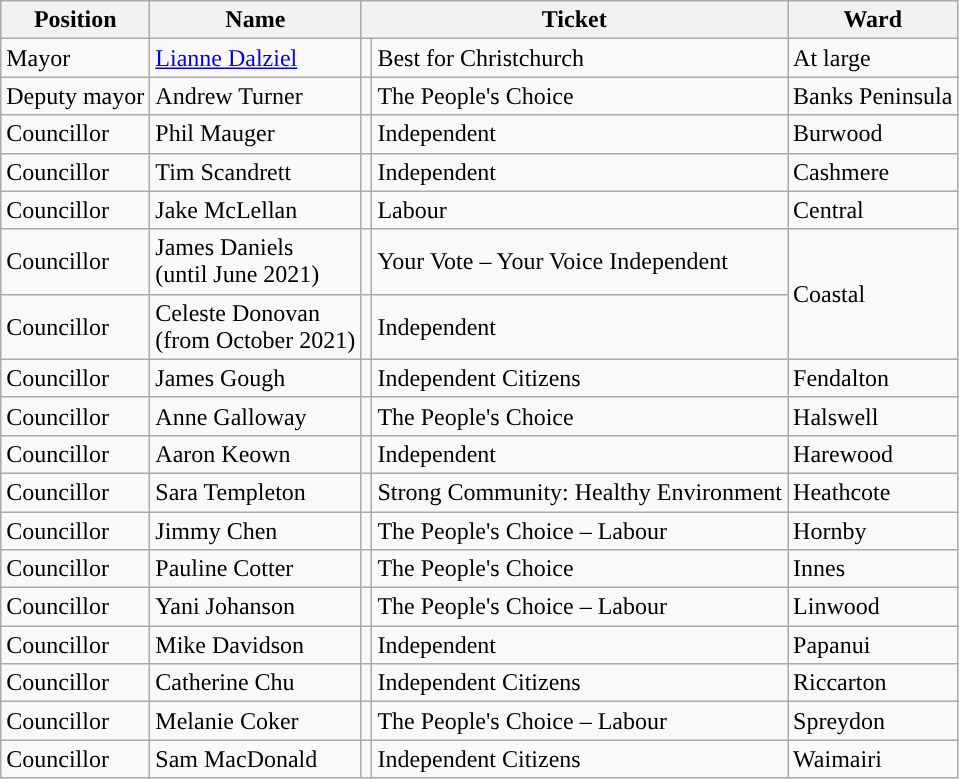<table class="wikitable" border="1">
<tr>
<th>Position</th>
<th>Name</th>
<th Colspan=2>Ticket</th>
<th>Ward</th>
</tr>
<tr>
<td>Mayor</td>
<td><a href='#'>Lianne Dalziel</a></td>
<td></td>
<td>Best for Christchurch</td>
<td>At large</td>
</tr>
<tr>
<td>Deputy mayor</td>
<td>Andrew Turner</td>
<td></td>
<td>The People's Choice</td>
<td>Banks Peninsula</td>
</tr>
<tr>
<td>Councillor</td>
<td>Phil Mauger</td>
<td></td>
<td>Independent</td>
<td>Burwood</td>
</tr>
<tr>
<td>Councillor</td>
<td>Tim Scandrett</td>
<td></td>
<td>Independent</td>
<td>Cashmere</td>
</tr>
<tr>
<td>Councillor</td>
<td>Jake McLellan</td>
<td></td>
<td>Labour</td>
<td>Central</td>
</tr>
<tr>
<td>Councillor</td>
<td>James Daniels<br>(until June 2021)</td>
<td></td>
<td>Your Vote – Your Voice Independent</td>
<td rowspan=2>Coastal</td>
</tr>
<tr>
<td>Councillor</td>
<td>Celeste Donovan<br>(from October 2021)</td>
<td></td>
<td>Independent</td>
</tr>
<tr>
<td>Councillor</td>
<td>James Gough</td>
<td></td>
<td>Independent Citizens</td>
<td>Fendalton</td>
</tr>
<tr>
<td>Councillor</td>
<td>Anne Galloway</td>
<td></td>
<td>The People's Choice</td>
<td>Halswell</td>
</tr>
<tr>
<td>Councillor</td>
<td>Aaron Keown</td>
<td></td>
<td>Independent</td>
<td>Harewood</td>
</tr>
<tr>
<td>Councillor</td>
<td>Sara Templeton</td>
<td></td>
<td>Strong Community: Healthy Environment</td>
<td>Heathcote</td>
</tr>
<tr>
<td>Councillor</td>
<td>Jimmy Chen</td>
<td></td>
<td>The People's Choice – Labour</td>
<td>Hornby</td>
</tr>
<tr>
<td>Councillor</td>
<td>Pauline Cotter</td>
<td></td>
<td>The People's Choice</td>
<td>Innes</td>
</tr>
<tr>
<td>Councillor</td>
<td>Yani Johanson</td>
<td></td>
<td>The People's Choice – Labour</td>
<td>Linwood</td>
</tr>
<tr>
<td>Councillor</td>
<td>Mike Davidson</td>
<td></td>
<td>Independent</td>
<td>Papanui</td>
</tr>
<tr>
<td>Councillor</td>
<td>Catherine Chu</td>
<td></td>
<td>Independent Citizens</td>
<td>Riccarton</td>
</tr>
<tr>
<td>Councillor</td>
<td>Melanie Coker</td>
<td></td>
<td>The People's Choice – Labour</td>
<td>Spreydon</td>
</tr>
<tr>
<td>Councillor</td>
<td>Sam MacDonald</td>
<td></td>
<td>Independent Citizens</td>
<td>Waimairi</td>
</tr>
</table>
